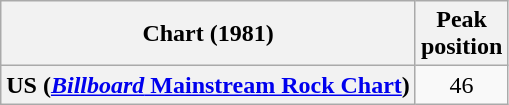<table class="wikitable sortable plainrowheaders">
<tr>
<th>Chart (1981)</th>
<th>Peak<br>position</th>
</tr>
<tr>
<th scope="row">US (<a href='#'><em>Billboard</em> Mainstream Rock Chart</a>)</th>
<td style="text-align:center;">46</td>
</tr>
</table>
